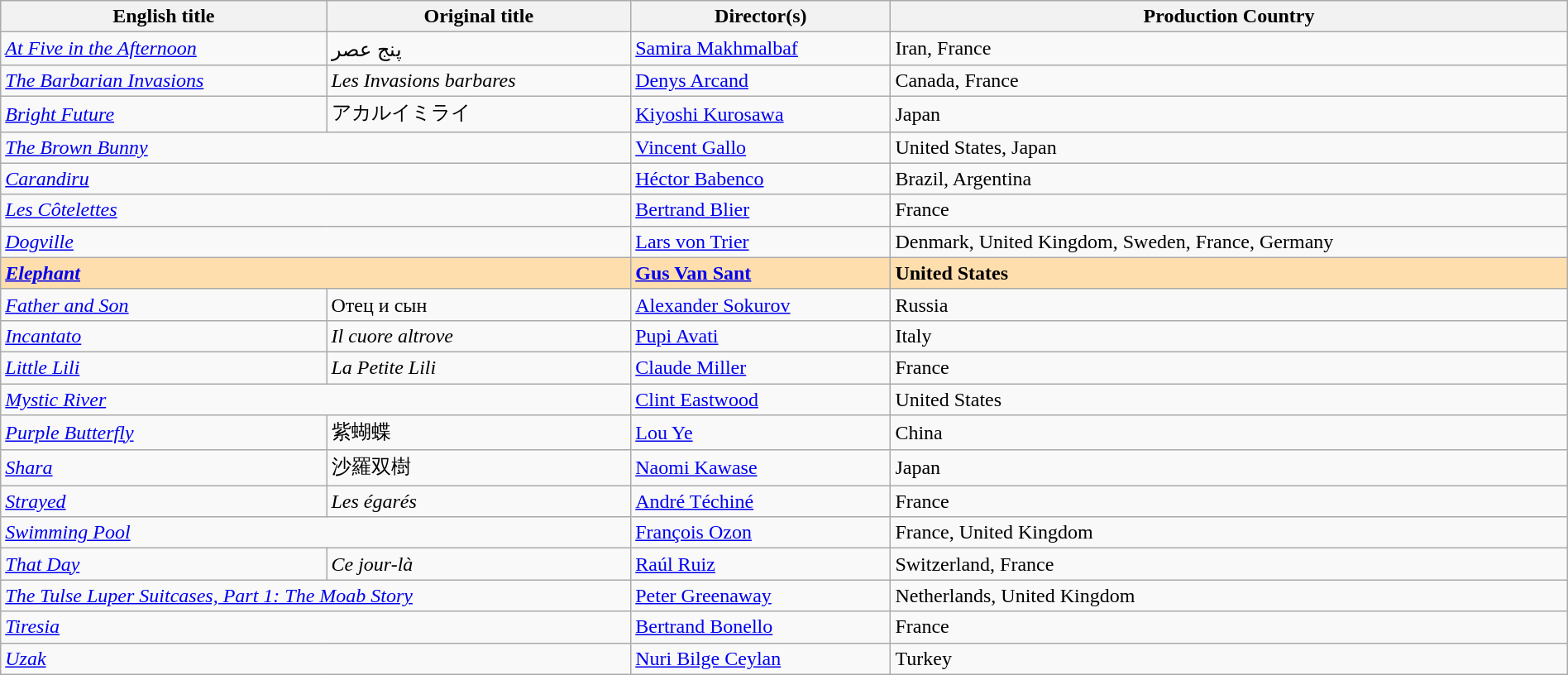<table class="wikitable" width="100%" cellpadding="5">
<tr>
<th scope="col">English title</th>
<th scope="col">Original title</th>
<th scope="col">Director(s)</th>
<th scope="col">Production Country</th>
</tr>
<tr>
<td><em><a href='#'>At Five in the Afternoon</a></em></td>
<td>پنج عصر</td>
<td data-sort-value="“Makhma”"><a href='#'>Samira Makhmalbaf</a></td>
<td>Iran, France</td>
</tr>
<tr>
<td><em><a href='#'>The Barbarian Invasions</a></em></td>
<td><em>Les Invasions barbares</em></td>
<td data-sort-value="“Arcand”"><a href='#'>Denys Arcand</a></td>
<td>Canada, France</td>
</tr>
<tr>
<td><em><a href='#'>Bright Future</a></em></td>
<td>アカルイミライ</td>
<td data-sort-value="“Kiyoshi”"><a href='#'>Kiyoshi Kurosawa</a></td>
<td>Japan</td>
</tr>
<tr>
<td colspan="2"><em><a href='#'>The Brown Bunny</a></em></td>
<td data-sort-value="“Gallo”"><a href='#'>Vincent Gallo</a></td>
<td>United States, Japan</td>
</tr>
<tr>
<td colspan="2"><em><a href='#'>Carandiru</a></em></td>
<td data-sort-value="“Babenco”"><a href='#'>Héctor Babenco</a></td>
<td>Brazil, Argentina</td>
</tr>
<tr>
<td colspan="2"><em><a href='#'>Les Côtelettes</a></em></td>
<td data-sort-value="“Blier”"><a href='#'>Bertrand Blier</a></td>
<td>France</td>
</tr>
<tr>
<td colspan="2"><em><a href='#'>Dogville</a></em></td>
<td data-sort-value="“Trier”"><a href='#'>Lars von Trier</a></td>
<td>Denmark, United Kingdom, Sweden, France, Germany</td>
</tr>
<tr style="background:#FFDEAD">
<td colspan="2"><strong><em><a href='#'>Elephant</a></em></strong></td>
<td data-sort-value="“Sant”"><strong><a href='#'>Gus Van Sant</a></strong></td>
<td><strong>United States</strong></td>
</tr>
<tr>
<td><em><a href='#'>Father and Son</a></em></td>
<td>Отец и сын</td>
<td data-sort-value="“Sokurov”"><a href='#'>Alexander Sokurov</a></td>
<td>Russia</td>
</tr>
<tr>
<td><em><a href='#'>Incantato</a></em></td>
<td><em>Il cuore altrove</em></td>
<td data-sort-value="“Avati”"><a href='#'>Pupi Avati</a></td>
<td>Italy</td>
</tr>
<tr>
<td><em><a href='#'>Little Lili</a></em></td>
<td><em>La Petite Lili</em></td>
<td data-sort-value="“Miller”"><a href='#'>Claude Miller</a></td>
<td>France</td>
</tr>
<tr>
<td colspan="2"><em><a href='#'>Mystic River</a></em></td>
<td data-sort-value="“Eastwood”"><a href='#'>Clint Eastwood</a></td>
<td>United States</td>
</tr>
<tr>
<td><em><a href='#'>Purple Butterfly</a></em></td>
<td>紫蝴蝶</td>
<td data-sort-value="“Lou”"><a href='#'>Lou Ye</a></td>
<td>China</td>
</tr>
<tr>
<td><em><a href='#'>Shara</a></em></td>
<td>沙羅双樹</td>
<td data-sort-value="“Kawase”"><a href='#'>Naomi Kawase</a></td>
<td>Japan</td>
</tr>
<tr>
<td><em><a href='#'>Strayed</a></em></td>
<td><em>Les égarés</em></td>
<td data-sort-value="“Téchiné”"><a href='#'>André Téchiné</a></td>
<td>France</td>
</tr>
<tr>
<td colspan="2"><em><a href='#'>Swimming Pool</a></em></td>
<td data-sort-value="“Ozon”"><a href='#'>François Ozon</a></td>
<td>France, United Kingdom</td>
</tr>
<tr>
<td><em><a href='#'>That Day</a></em></td>
<td><em>Ce jour-là</em></td>
<td data-sort-value="“Ruiz”"><a href='#'>Raúl Ruiz</a></td>
<td>Switzerland, France</td>
</tr>
<tr>
<td colspan="2"><em><a href='#'>The Tulse Luper Suitcases, Part 1: The Moab Story</a></em></td>
<td data-sort-value="“Greenway”"><a href='#'>Peter Greenaway</a></td>
<td>Netherlands, United Kingdom</td>
</tr>
<tr>
<td colspan="2"><em><a href='#'>Tiresia</a></em></td>
<td data-sort-value="“Bonello”"><a href='#'>Bertrand Bonello</a></td>
<td>France</td>
</tr>
<tr>
<td colspan="2"><em><a href='#'>Uzak</a></em></td>
<td data-sort-value="“Ceylan”"><a href='#'>Nuri Bilge Ceylan</a></td>
<td>Turkey</td>
</tr>
</table>
